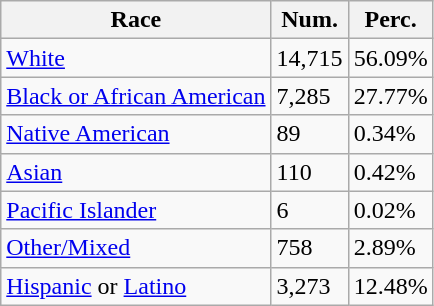<table class="wikitable">
<tr>
<th>Race</th>
<th>Num.</th>
<th>Perc.</th>
</tr>
<tr>
<td><a href='#'>White</a></td>
<td>14,715</td>
<td>56.09%</td>
</tr>
<tr>
<td><a href='#'>Black or African American</a></td>
<td>7,285</td>
<td>27.77%</td>
</tr>
<tr>
<td><a href='#'>Native American</a></td>
<td>89</td>
<td>0.34%</td>
</tr>
<tr>
<td><a href='#'>Asian</a></td>
<td>110</td>
<td>0.42%</td>
</tr>
<tr>
<td><a href='#'>Pacific Islander</a></td>
<td>6</td>
<td>0.02%</td>
</tr>
<tr>
<td><a href='#'>Other/Mixed</a></td>
<td>758</td>
<td>2.89%</td>
</tr>
<tr>
<td><a href='#'>Hispanic</a> or <a href='#'>Latino</a></td>
<td>3,273</td>
<td>12.48%</td>
</tr>
</table>
